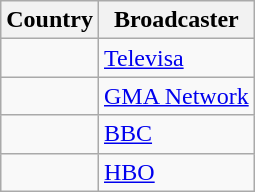<table class="wikitable">
<tr>
<th align=center>Country</th>
<th align=center>Broadcaster</th>
</tr>
<tr>
<td></td>
<td><a href='#'>Televisa</a></td>
</tr>
<tr>
<td></td>
<td><a href='#'>GMA Network</a></td>
</tr>
<tr>
<td></td>
<td><a href='#'>BBC</a></td>
</tr>
<tr>
<td></td>
<td><a href='#'>HBO</a></td>
</tr>
</table>
